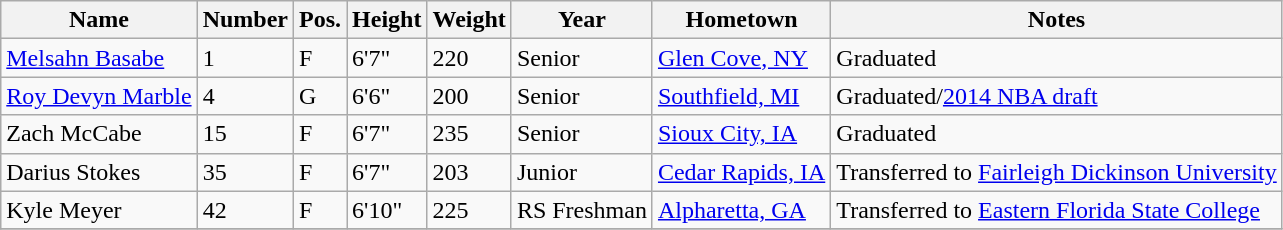<table class="wikitable sortable" border="1">
<tr>
<th>Name</th>
<th>Number</th>
<th>Pos.</th>
<th>Height</th>
<th>Weight</th>
<th>Year</th>
<th>Hometown</th>
<th class="unsortable">Notes</th>
</tr>
<tr>
<td><a href='#'>Melsahn Basabe</a></td>
<td>1</td>
<td>F</td>
<td>6'7"</td>
<td>220</td>
<td>Senior</td>
<td><a href='#'>Glen Cove, NY</a></td>
<td>Graduated</td>
</tr>
<tr>
<td><a href='#'>Roy Devyn Marble</a></td>
<td>4</td>
<td>G</td>
<td>6'6"</td>
<td>200</td>
<td>Senior</td>
<td><a href='#'>Southfield, MI</a></td>
<td>Graduated/<a href='#'>2014 NBA draft</a></td>
</tr>
<tr>
<td>Zach McCabe</td>
<td>15</td>
<td>F</td>
<td>6'7"</td>
<td>235</td>
<td>Senior</td>
<td><a href='#'>Sioux City, IA</a></td>
<td>Graduated</td>
</tr>
<tr>
<td>Darius Stokes</td>
<td>35</td>
<td>F</td>
<td>6'7"</td>
<td>203</td>
<td>Junior</td>
<td><a href='#'>Cedar Rapids, IA</a></td>
<td>Transferred to <a href='#'>Fairleigh Dickinson University</a></td>
</tr>
<tr>
<td>Kyle Meyer</td>
<td>42</td>
<td>F</td>
<td>6'10"</td>
<td>225</td>
<td>RS Freshman</td>
<td><a href='#'>Alpharetta, GA</a></td>
<td>Transferred to <a href='#'>Eastern Florida State College</a></td>
</tr>
<tr>
</tr>
</table>
